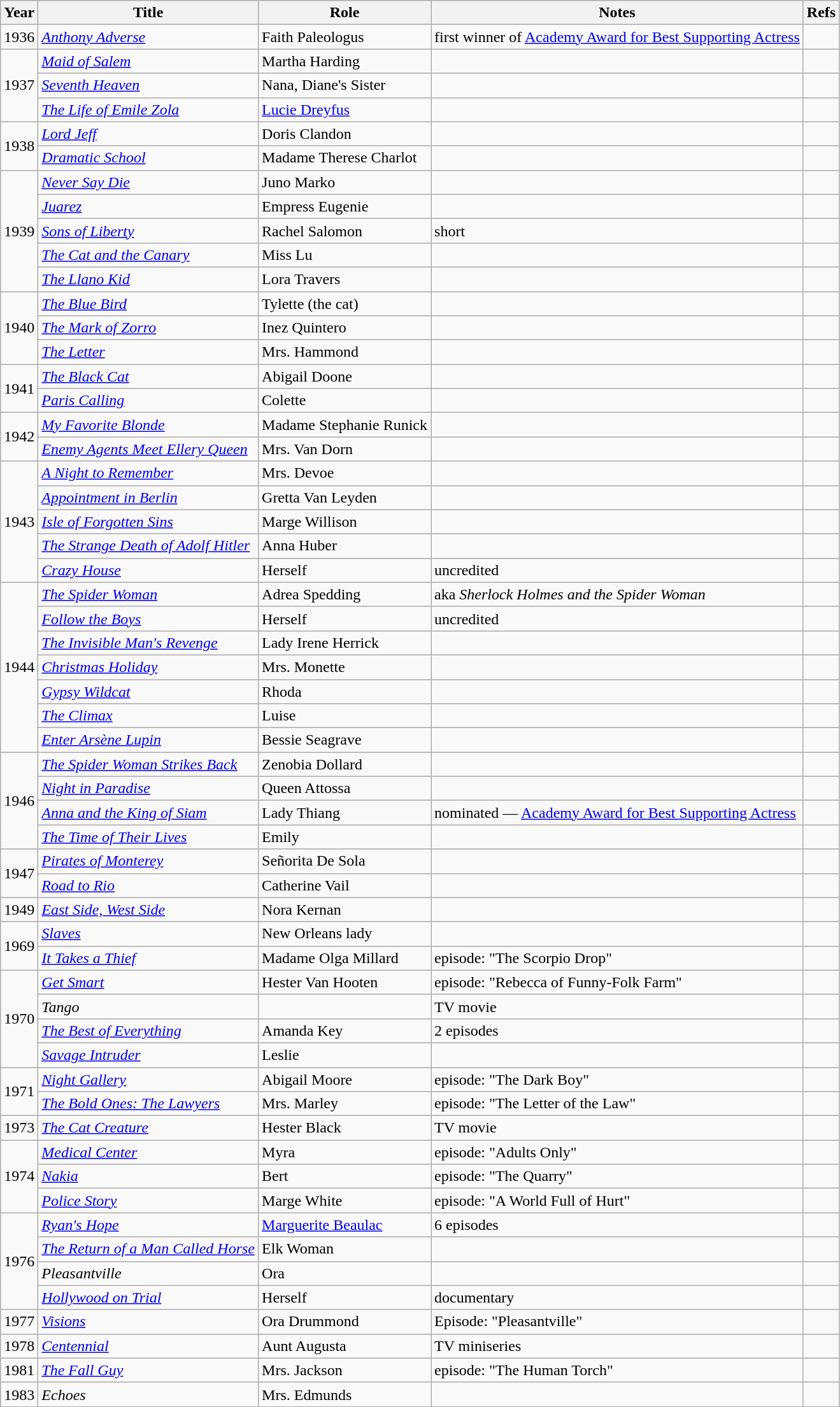<table class="wikitable sortable">
<tr>
<th scope="col">Year</th>
<th scope="col">Title</th>
<th scope="col">Role</th>
<th scope="col" class="unsortable">Notes</th>
<th scope="col" class="unsortable">Refs</th>
</tr>
<tr>
<td scope="row">1936</td>
<td><em><a href='#'>Anthony Adverse</a></em></td>
<td>Faith Paleologus</td>
<td>first winner of <a href='#'>Academy Award for Best Supporting Actress</a></td>
<td></td>
</tr>
<tr>
<td scope="row" rowspan=3>1937</td>
<td><em><a href='#'>Maid of Salem</a></em></td>
<td>Martha Harding</td>
<td></td>
<td></td>
</tr>
<tr>
<td><em><a href='#'>Seventh Heaven</a></em></td>
<td>Nana, Diane's Sister</td>
<td></td>
<td></td>
</tr>
<tr>
<td><em><a href='#'>The Life of Emile Zola</a></em></td>
<td><a href='#'>Lucie Dreyfus</a></td>
<td></td>
<td></td>
</tr>
<tr>
<td scope="row" rowspan=2>1938</td>
<td><em><a href='#'>Lord Jeff</a></em></td>
<td>Doris Clandon</td>
<td></td>
<td></td>
</tr>
<tr>
<td><em><a href='#'>Dramatic School</a></em></td>
<td>Madame Therese Charlot</td>
<td></td>
<td></td>
</tr>
<tr>
<td scope="row" rowspan=5>1939</td>
<td><em><a href='#'>Never Say Die</a></em></td>
<td>Juno Marko</td>
<td></td>
<td></td>
</tr>
<tr>
<td><em><a href='#'>Juarez</a></em></td>
<td>Empress Eugenie</td>
<td></td>
<td></td>
</tr>
<tr>
<td><em><a href='#'>Sons of Liberty</a></em></td>
<td>Rachel Salomon</td>
<td>short</td>
<td></td>
</tr>
<tr>
<td><em><a href='#'>The Cat and the Canary</a></em></td>
<td>Miss Lu</td>
<td></td>
<td></td>
</tr>
<tr>
<td><em><a href='#'>The Llano Kid</a></em></td>
<td>Lora Travers</td>
<td></td>
<td></td>
</tr>
<tr>
<td scope="row" rowspan=3>1940</td>
<td><em><a href='#'>The Blue Bird</a></em></td>
<td>Tylette (the cat)</td>
<td></td>
<td></td>
</tr>
<tr>
<td><em><a href='#'>The Mark of Zorro</a></em></td>
<td>Inez Quintero</td>
<td></td>
<td></td>
</tr>
<tr>
<td><em><a href='#'>The Letter</a></em></td>
<td>Mrs. Hammond</td>
<td></td>
<td></td>
</tr>
<tr>
<td scope="row" rowspan=2>1941</td>
<td><em><a href='#'>The Black Cat</a></em></td>
<td>Abigail Doone</td>
<td></td>
<td></td>
</tr>
<tr>
<td><em><a href='#'>Paris Calling</a></em></td>
<td>Colette</td>
<td></td>
<td></td>
</tr>
<tr>
<td scope="row" rowspan=2>1942</td>
<td><em><a href='#'>My Favorite Blonde</a></em></td>
<td>Madame Stephanie Runick</td>
<td></td>
<td></td>
</tr>
<tr>
<td><em><a href='#'>Enemy Agents Meet Ellery Queen</a></em></td>
<td>Mrs. Van Dorn</td>
<td></td>
<td></td>
</tr>
<tr>
<td scope="row" rowspan=5>1943</td>
<td><em><a href='#'>A Night to Remember</a></em></td>
<td>Mrs. Devoe</td>
<td></td>
<td></td>
</tr>
<tr>
<td><em><a href='#'>Appointment in Berlin</a></em></td>
<td>Gretta Van Leyden</td>
<td></td>
<td></td>
</tr>
<tr>
<td><em><a href='#'>Isle of Forgotten Sins</a></em></td>
<td>Marge Willison</td>
<td></td>
<td></td>
</tr>
<tr>
<td><em><a href='#'>The Strange Death of Adolf Hitler</a></em></td>
<td>Anna Huber</td>
<td></td>
<td></td>
</tr>
<tr>
<td><em><a href='#'>Crazy House</a></em></td>
<td>Herself</td>
<td>uncredited</td>
<td></td>
</tr>
<tr>
<td scope="row" rowspan=7>1944</td>
<td><em><a href='#'>The Spider Woman</a></em></td>
<td>Adrea Spedding</td>
<td>aka <em>Sherlock Holmes and the Spider Woman</em></td>
<td></td>
</tr>
<tr>
<td><em><a href='#'>Follow the Boys</a></em></td>
<td>Herself</td>
<td>uncredited</td>
<td></td>
</tr>
<tr>
<td><em><a href='#'>The Invisible Man's Revenge</a></em></td>
<td>Lady Irene Herrick</td>
<td></td>
<td></td>
</tr>
<tr>
<td><em><a href='#'>Christmas Holiday</a></em></td>
<td>Mrs. Monette</td>
<td></td>
<td></td>
</tr>
<tr>
<td><em><a href='#'>Gypsy Wildcat</a></em></td>
<td>Rhoda</td>
<td></td>
<td></td>
</tr>
<tr>
<td><em><a href='#'>The Climax</a></em></td>
<td>Luise</td>
<td></td>
<td></td>
</tr>
<tr>
<td><em><a href='#'>Enter Arsène Lupin</a></em></td>
<td>Bessie Seagrave</td>
<td></td>
<td></td>
</tr>
<tr>
<td scope="row" rowspan=4>1946</td>
<td><em><a href='#'>The Spider Woman Strikes Back</a></em></td>
<td>Zenobia Dollard</td>
<td></td>
<td></td>
</tr>
<tr>
<td><em><a href='#'>Night in Paradise</a></em></td>
<td>Queen Attossa</td>
<td></td>
<td></td>
</tr>
<tr>
<td><em><a href='#'>Anna and the King of Siam</a></em></td>
<td>Lady Thiang</td>
<td>nominated — <a href='#'>Academy Award for Best Supporting Actress</a></td>
<td></td>
</tr>
<tr>
<td><em><a href='#'>The Time of Their Lives</a></em></td>
<td>Emily</td>
<td></td>
<td></td>
</tr>
<tr>
<td scope="row" rowspan=2>1947</td>
<td><em><a href='#'>Pirates of Monterey</a></em></td>
<td>Señorita De Sola</td>
<td></td>
<td></td>
</tr>
<tr>
<td><em><a href='#'>Road to Rio</a></em></td>
<td>Catherine Vail</td>
<td></td>
<td></td>
</tr>
<tr>
<td>1949</td>
<td><em><a href='#'>East Side, West Side</a></em></td>
<td>Nora Kernan</td>
<td></td>
<td></td>
</tr>
<tr>
<td scope="row" rowspan=2>1969</td>
<td><em><a href='#'>Slaves</a></em></td>
<td>New Orleans lady</td>
<td></td>
<td></td>
</tr>
<tr>
<td><em><a href='#'>It Takes a Thief</a></em></td>
<td>Madame Olga Millard</td>
<td>episode: "The Scorpio Drop"</td>
<td></td>
</tr>
<tr>
<td scope="row" rowspan=4>1970</td>
<td><em><a href='#'>Get Smart</a></em></td>
<td>Hester Van Hooten</td>
<td>episode: "Rebecca of Funny-Folk Farm"</td>
<td></td>
</tr>
<tr>
<td><em>Tango</em></td>
<td></td>
<td>TV movie</td>
<td></td>
</tr>
<tr>
<td><em><a href='#'>The Best of Everything</a></em></td>
<td>Amanda Key</td>
<td>2 episodes</td>
<td></td>
</tr>
<tr>
<td><em><a href='#'>Savage Intruder</a></em></td>
<td>Leslie</td>
<td></td>
<td></td>
</tr>
<tr>
<td scope="row" rowspan=2>1971</td>
<td><em><a href='#'>Night Gallery</a></em></td>
<td>Abigail Moore</td>
<td>episode: "The Dark Boy"</td>
<td></td>
</tr>
<tr>
<td><em><a href='#'>The Bold Ones: The Lawyers</a></em></td>
<td>Mrs. Marley</td>
<td>episode: "The Letter of the Law"</td>
<td></td>
</tr>
<tr>
<td>1973</td>
<td><em><a href='#'>The Cat Creature</a></em></td>
<td>Hester Black</td>
<td>TV movie</td>
<td></td>
</tr>
<tr>
<td scope="row" rowspan=3>1974</td>
<td><em><a href='#'>Medical Center</a></em></td>
<td>Myra</td>
<td>episode: "Adults Only"</td>
<td></td>
</tr>
<tr>
<td><em><a href='#'>Nakia</a></em></td>
<td>Bert</td>
<td>episode: "The Quarry"</td>
<td></td>
</tr>
<tr>
<td><em><a href='#'>Police Story</a></em></td>
<td>Marge White</td>
<td>episode: "A World Full of Hurt"</td>
<td></td>
</tr>
<tr>
<td scope="row" rowspan=4>1976</td>
<td><em><a href='#'>Ryan's Hope</a></em></td>
<td><a href='#'>Marguerite Beaulac</a></td>
<td>6 episodes</td>
<td></td>
</tr>
<tr>
<td><em><a href='#'>The Return of a Man Called Horse</a></em></td>
<td>Elk Woman</td>
<td></td>
<td></td>
</tr>
<tr>
<td><em>Pleasantville</em></td>
<td>Ora</td>
<td></td>
<td></td>
</tr>
<tr>
<td><em><a href='#'>Hollywood on Trial</a></em></td>
<td>Herself</td>
<td>documentary</td>
<td></td>
</tr>
<tr>
<td scope="row">1977</td>
<td><em><a href='#'>Visions</a></em></td>
<td>Ora Drummond</td>
<td>Episode: "Pleasantville"</td>
<td></td>
</tr>
<tr>
<td scope="row">1978</td>
<td><em><a href='#'>Centennial</a></em></td>
<td>Aunt Augusta</td>
<td>TV miniseries</td>
<td></td>
</tr>
<tr>
<td scope="row">1981</td>
<td><em><a href='#'>The Fall Guy</a></em></td>
<td>Mrs. Jackson</td>
<td>episode: "The Human Torch"</td>
<td></td>
</tr>
<tr>
<td scope="row">1983</td>
<td><em>Echoes</em></td>
<td>Mrs. Edmunds</td>
<td></td>
<td></td>
</tr>
</table>
